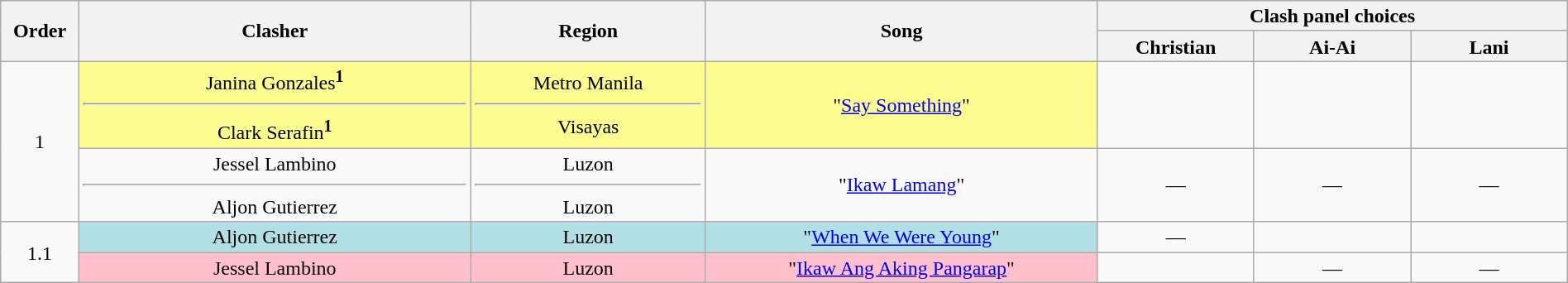<table class="wikitable" style="text-align:center; line-height:17px; width:100%;">
<tr>
<th rowspan="2" width="5%">Order</th>
<th rowspan="2" width="25%">Clasher</th>
<th rowspan="2">Region</th>
<th rowspan="2" width="25%">Song</th>
<th colspan="3" width="30%">Clash panel choices</th>
</tr>
<tr>
<th width="10%">Christian</th>
<th width="10%">Ai-Ai</th>
<th width="10%">Lani</th>
</tr>
<tr>
<td rowspan="2">1</td>
<td style="background:#fdfc8f;">Janina Gonzales<sup><strong>1</strong></sup><hr>Clark Serafin<sup><strong>1</strong></sup></td>
<td style="background:#fdfc8f;">Metro Manila<hr>Visayas</td>
<td style="background:#fdfc8f;">"<a href='#'>Say Something</a>"</td>
<td><strong></strong></td>
<td><strong></strong></td>
<td><strong></strong></td>
</tr>
<tr>
<td>Jessel Lambino<hr>Aljon Gutierrez</td>
<td>Luzon<hr>Luzon</td>
<td>"<a href='#'>Ikaw Lamang</a>"</td>
<td>—</td>
<td>—</td>
<td>—</td>
</tr>
<tr>
<td rowspan="2">1.1</td>
<td style="background:#b0e0e6;">Aljon Gutierrez</td>
<td style="background:#b0e0e6;">Luzon</td>
<td style="background:#b0e0e6;">"<a href='#'>When We Were Young</a>"</td>
<td>—</td>
<td><strong></strong></td>
<td><strong></strong></td>
</tr>
<tr>
<td style="background:pink;">Jessel Lambino</td>
<td style="background:pink;">Luzon</td>
<td style="background:pink;">"<a href='#'>Ikaw Ang Aking Pangarap</a>"</td>
<td><strong></strong></td>
<td>—</td>
<td>—</td>
</tr>
</table>
